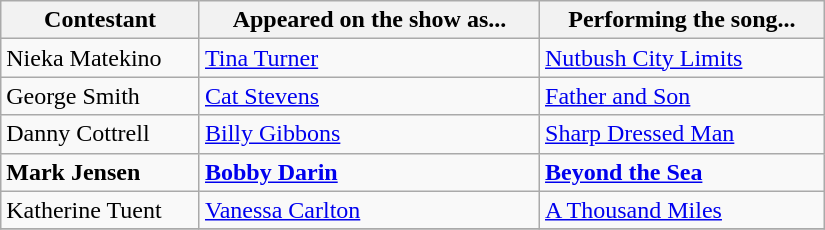<table class="wikitable" width="550px">
<tr>
<th align="left">Contestant</th>
<th align="left">Appeared on the show as...</th>
<th align="left">Performing the song...</th>
</tr>
<tr>
<td align="left">Nieka Matekino</td>
<td align="left"><a href='#'>Tina Turner</a></td>
<td align="left"><a href='#'>Nutbush City Limits</a></td>
</tr>
<tr>
<td align="left">George Smith</td>
<td align="left"><a href='#'>Cat Stevens</a></td>
<td align="left"><a href='#'>Father and Son</a></td>
</tr>
<tr>
<td align="left">Danny Cottrell</td>
<td align="left"><a href='#'>Billy Gibbons</a></td>
<td align="left"><a href='#'>Sharp Dressed Man</a></td>
</tr>
<tr>
<td align="left"><strong>Mark Jensen</strong></td>
<td align="left"><strong><a href='#'>Bobby Darin</a></strong></td>
<td align="left"><strong><a href='#'>Beyond the Sea</a></strong></td>
</tr>
<tr>
<td align="left">Katherine Tuent</td>
<td align="left"><a href='#'>Vanessa Carlton</a></td>
<td align="left"><a href='#'>A Thousand Miles</a></td>
</tr>
<tr>
</tr>
</table>
